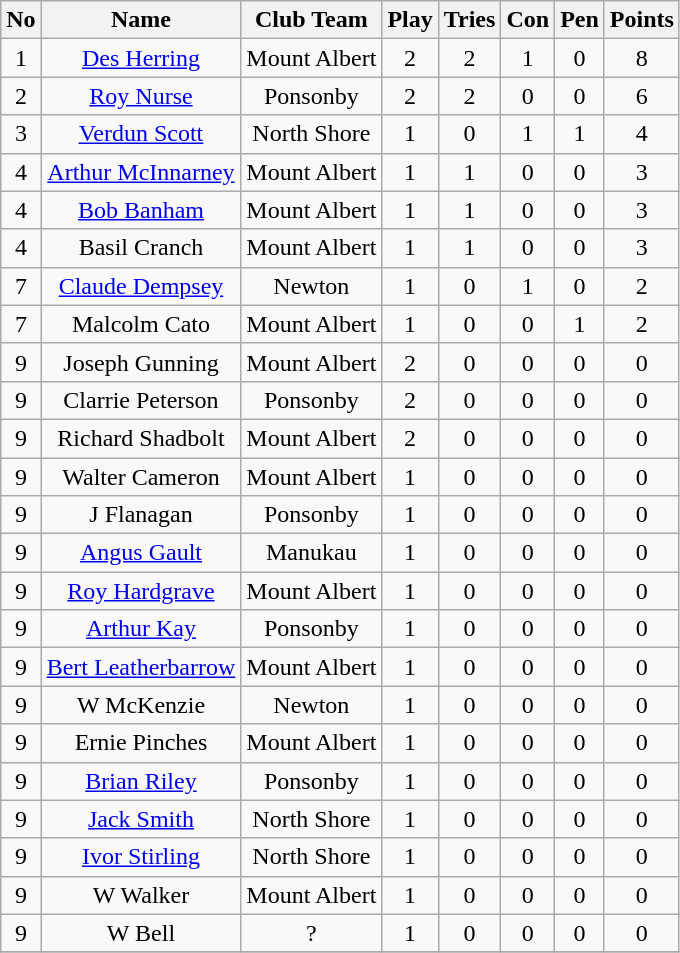<table class="wikitable sortable" style="text-align: center;">
<tr>
<th>No</th>
<th>Name</th>
<th>Club Team</th>
<th>Play</th>
<th>Tries</th>
<th>Con</th>
<th>Pen</th>
<th>Points</th>
</tr>
<tr>
<td>1</td>
<td><a href='#'>Des Herring</a></td>
<td>Mount Albert</td>
<td>2</td>
<td>2</td>
<td>1</td>
<td>0</td>
<td>8</td>
</tr>
<tr>
<td>2</td>
<td><a href='#'>Roy Nurse</a></td>
<td>Ponsonby</td>
<td>2</td>
<td>2</td>
<td>0</td>
<td>0</td>
<td>6</td>
</tr>
<tr>
<td>3</td>
<td><a href='#'>Verdun Scott</a></td>
<td>North Shore</td>
<td>1</td>
<td>0</td>
<td>1</td>
<td>1</td>
<td>4</td>
</tr>
<tr>
<td>4</td>
<td><a href='#'>Arthur McInnarney</a></td>
<td>Mount Albert</td>
<td>1</td>
<td>1</td>
<td>0</td>
<td>0</td>
<td>3</td>
</tr>
<tr>
<td>4</td>
<td><a href='#'>Bob Banham</a></td>
<td>Mount Albert</td>
<td>1</td>
<td>1</td>
<td>0</td>
<td>0</td>
<td>3</td>
</tr>
<tr>
<td>4</td>
<td>Basil Cranch</td>
<td>Mount Albert</td>
<td>1</td>
<td>1</td>
<td>0</td>
<td>0</td>
<td>3</td>
</tr>
<tr>
<td>7</td>
<td><a href='#'>Claude Dempsey</a></td>
<td>Newton</td>
<td>1</td>
<td>0</td>
<td>1</td>
<td>0</td>
<td>2</td>
</tr>
<tr>
<td>7</td>
<td>Malcolm Cato</td>
<td>Mount Albert</td>
<td>1</td>
<td>0</td>
<td>0</td>
<td>1</td>
<td>2</td>
</tr>
<tr>
<td>9</td>
<td>Joseph Gunning</td>
<td>Mount Albert</td>
<td>2</td>
<td>0</td>
<td>0</td>
<td>0</td>
<td>0</td>
</tr>
<tr>
<td>9</td>
<td>Clarrie Peterson</td>
<td>Ponsonby</td>
<td>2</td>
<td>0</td>
<td>0</td>
<td>0</td>
<td>0</td>
</tr>
<tr>
<td>9</td>
<td>Richard Shadbolt</td>
<td>Mount Albert</td>
<td>2</td>
<td>0</td>
<td>0</td>
<td>0</td>
<td>0</td>
</tr>
<tr>
<td>9</td>
<td>Walter Cameron</td>
<td>Mount Albert</td>
<td>1</td>
<td>0</td>
<td>0</td>
<td>0</td>
<td>0</td>
</tr>
<tr>
<td>9</td>
<td>J Flanagan</td>
<td>Ponsonby</td>
<td>1</td>
<td>0</td>
<td>0</td>
<td>0</td>
<td>0</td>
</tr>
<tr>
<td>9</td>
<td><a href='#'>Angus Gault</a></td>
<td>Manukau</td>
<td>1</td>
<td>0</td>
<td>0</td>
<td>0</td>
<td>0</td>
</tr>
<tr>
<td>9</td>
<td><a href='#'>Roy Hardgrave</a></td>
<td>Mount Albert</td>
<td>1</td>
<td>0</td>
<td>0</td>
<td>0</td>
<td>0</td>
</tr>
<tr>
<td>9</td>
<td><a href='#'>Arthur Kay</a></td>
<td>Ponsonby</td>
<td>1</td>
<td>0</td>
<td>0</td>
<td>0</td>
<td>0</td>
</tr>
<tr>
<td>9</td>
<td><a href='#'>Bert Leatherbarrow</a></td>
<td>Mount Albert</td>
<td>1</td>
<td>0</td>
<td>0</td>
<td>0</td>
<td>0</td>
</tr>
<tr>
<td>9</td>
<td>W McKenzie</td>
<td>Newton</td>
<td>1</td>
<td>0</td>
<td>0</td>
<td>0</td>
<td>0</td>
</tr>
<tr>
<td>9</td>
<td>Ernie Pinches</td>
<td>Mount Albert</td>
<td>1</td>
<td>0</td>
<td>0</td>
<td>0</td>
<td>0</td>
</tr>
<tr>
<td>9</td>
<td><a href='#'>Brian Riley</a></td>
<td>Ponsonby</td>
<td>1</td>
<td>0</td>
<td>0</td>
<td>0</td>
<td>0</td>
</tr>
<tr>
<td>9</td>
<td><a href='#'>Jack Smith</a></td>
<td>North Shore</td>
<td>1</td>
<td>0</td>
<td>0</td>
<td>0</td>
<td>0</td>
</tr>
<tr>
<td>9</td>
<td><a href='#'>Ivor Stirling</a></td>
<td>North Shore</td>
<td>1</td>
<td>0</td>
<td>0</td>
<td>0</td>
<td>0</td>
</tr>
<tr>
<td>9</td>
<td>W Walker</td>
<td>Mount Albert</td>
<td>1</td>
<td>0</td>
<td>0</td>
<td>0</td>
<td>0</td>
</tr>
<tr>
<td>9</td>
<td>W Bell</td>
<td>?</td>
<td>1</td>
<td>0</td>
<td>0</td>
<td>0</td>
<td>0</td>
</tr>
<tr>
</tr>
</table>
